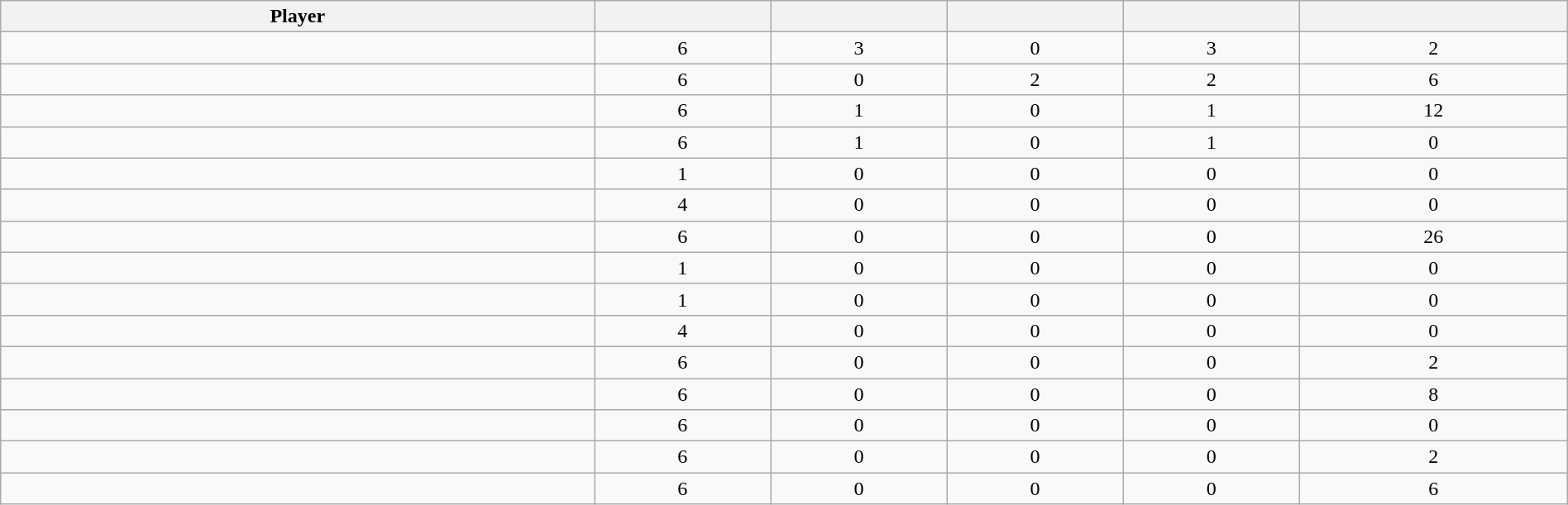<table class="wikitable sortable" style="width:100%;">
<tr align=center>
<th>Player</th>
<th></th>
<th></th>
<th></th>
<th></th>
<th></th>
</tr>
<tr align=center>
<td></td>
<td>6</td>
<td>3</td>
<td>0</td>
<td>3</td>
<td>2</td>
</tr>
<tr align=center>
<td></td>
<td>6</td>
<td>0</td>
<td>2</td>
<td>2</td>
<td>6</td>
</tr>
<tr align=center>
<td></td>
<td>6</td>
<td>1</td>
<td>0</td>
<td>1</td>
<td>12</td>
</tr>
<tr align=center>
<td></td>
<td>6</td>
<td>1</td>
<td>0</td>
<td>1</td>
<td>0</td>
</tr>
<tr align=center>
<td></td>
<td>1</td>
<td>0</td>
<td>0</td>
<td>0</td>
<td>0</td>
</tr>
<tr align=center>
<td></td>
<td>4</td>
<td>0</td>
<td>0</td>
<td>0</td>
<td>0</td>
</tr>
<tr align=center>
<td></td>
<td>6</td>
<td>0</td>
<td>0</td>
<td>0</td>
<td>26</td>
</tr>
<tr align=center>
<td></td>
<td>1</td>
<td>0</td>
<td>0</td>
<td>0</td>
<td>0</td>
</tr>
<tr align=center>
<td></td>
<td>1</td>
<td>0</td>
<td>0</td>
<td>0</td>
<td>0</td>
</tr>
<tr align=center>
<td></td>
<td>4</td>
<td>0</td>
<td>0</td>
<td>0</td>
<td>0</td>
</tr>
<tr align=center>
<td></td>
<td>6</td>
<td>0</td>
<td>0</td>
<td>0</td>
<td>2</td>
</tr>
<tr align=center>
<td></td>
<td>6</td>
<td>0</td>
<td>0</td>
<td>0</td>
<td>8</td>
</tr>
<tr align=center>
<td></td>
<td>6</td>
<td>0</td>
<td>0</td>
<td>0</td>
<td>0</td>
</tr>
<tr align=center>
<td></td>
<td>6</td>
<td>0</td>
<td>0</td>
<td>0</td>
<td>2</td>
</tr>
<tr align=center>
<td></td>
<td>6</td>
<td>0</td>
<td>0</td>
<td>0</td>
<td>6</td>
</tr>
</table>
